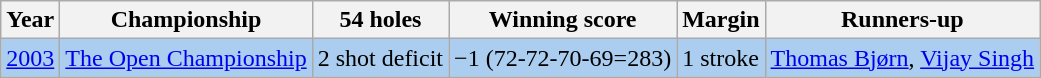<table class="wikitable">
<tr>
<th>Year</th>
<th>Championship</th>
<th>54 holes</th>
<th>Winning score</th>
<th>Margin</th>
<th>Runners-up</th>
</tr>
<tr style="background:#ABCDEF;">
<td><a href='#'>2003</a></td>
<td><a href='#'>The Open Championship</a></td>
<td>2 shot deficit</td>
<td>−1 (72-72-70-69=283)</td>
<td>1 stroke</td>
<td> <a href='#'>Thomas Bjørn</a>,  <a href='#'>Vijay Singh</a></td>
</tr>
</table>
